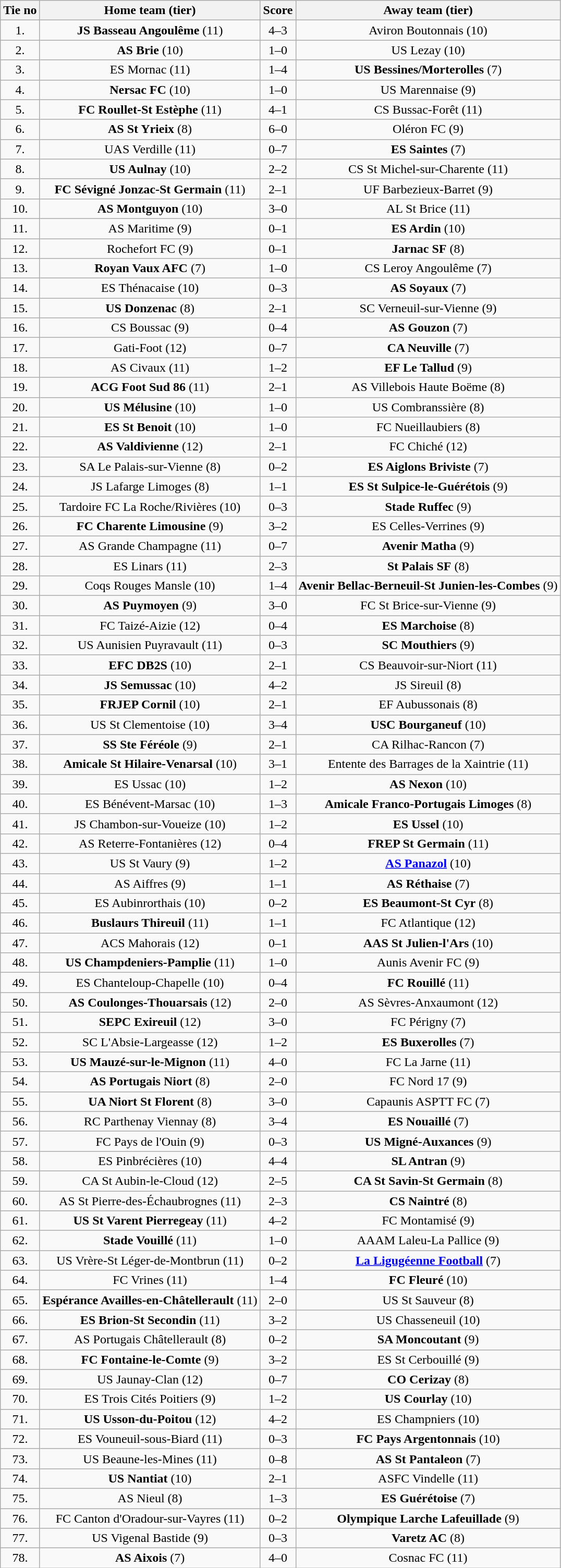<table class="wikitable" style="text-align: center">
<tr>
<th>Tie no</th>
<th>Home team (tier)</th>
<th>Score</th>
<th>Away team (tier)</th>
</tr>
<tr>
<td>1.</td>
<td><strong>JS Basseau Angoulême</strong> (11)</td>
<td>4–3</td>
<td>Aviron Boutonnais (10)</td>
</tr>
<tr>
<td>2.</td>
<td><strong>AS Brie</strong> (10)</td>
<td>1–0</td>
<td>US Lezay (10)</td>
</tr>
<tr>
<td>3.</td>
<td>ES Mornac (11)</td>
<td>1–4</td>
<td><strong>US Bessines/Morterolles</strong> (7)</td>
</tr>
<tr>
<td>4.</td>
<td><strong>Nersac FC</strong> (10)</td>
<td>1–0</td>
<td>US Marennaise (9)</td>
</tr>
<tr>
<td>5.</td>
<td><strong>FC Roullet-St Estèphe</strong> (11)</td>
<td>4–1</td>
<td>CS Bussac-Forêt (11)</td>
</tr>
<tr>
<td>6.</td>
<td><strong>AS St Yrieix</strong> (8)</td>
<td>6–0</td>
<td>Oléron FC (9)</td>
</tr>
<tr>
<td>7.</td>
<td>UAS Verdille (11)</td>
<td>0–7</td>
<td><strong>ES Saintes</strong> (7)</td>
</tr>
<tr>
<td>8.</td>
<td><strong>US Aulnay</strong> (10)</td>
<td>2–2 </td>
<td>CS St Michel-sur-Charente (11)</td>
</tr>
<tr>
<td>9.</td>
<td><strong>FC Sévigné Jonzac-St Germain</strong> (11)</td>
<td>2–1</td>
<td>UF Barbezieux-Barret (9)</td>
</tr>
<tr>
<td>10.</td>
<td><strong>AS Montguyon</strong> (10)</td>
<td>3–0</td>
<td>AL St Brice (11)</td>
</tr>
<tr>
<td>11.</td>
<td>AS Maritime (9)</td>
<td>0–1</td>
<td><strong>ES Ardin</strong> (10)</td>
</tr>
<tr>
<td>12.</td>
<td>Rochefort FC (9)</td>
<td>0–1</td>
<td><strong>Jarnac SF</strong> (8)</td>
</tr>
<tr>
<td>13.</td>
<td><strong>Royan Vaux AFC</strong> (7)</td>
<td>1–0</td>
<td>CS Leroy Angoulême (7)</td>
</tr>
<tr>
<td>14.</td>
<td>ES Thénacaise (10)</td>
<td>0–3</td>
<td><strong>AS Soyaux</strong> (7)</td>
</tr>
<tr>
<td>15.</td>
<td><strong>US Donzenac</strong> (8)</td>
<td>2–1</td>
<td>SC Verneuil-sur-Vienne (9)</td>
</tr>
<tr>
<td>16.</td>
<td>CS Boussac (9)</td>
<td>0–4</td>
<td><strong>AS Gouzon</strong> (7)</td>
</tr>
<tr>
<td>17.</td>
<td>Gati-Foot (12)</td>
<td>0–7</td>
<td><strong>CA Neuville</strong> (7)</td>
</tr>
<tr>
<td>18.</td>
<td>AS Civaux (11)</td>
<td>1–2</td>
<td><strong>EF Le Tallud</strong> (9)</td>
</tr>
<tr>
<td>19.</td>
<td><strong>ACG Foot Sud 86</strong> (11)</td>
<td>2–1</td>
<td>AS Villebois Haute Boëme (8)</td>
</tr>
<tr>
<td>20.</td>
<td><strong>US Mélusine</strong> (10)</td>
<td>1–0 </td>
<td>US Combranssière (8)</td>
</tr>
<tr>
<td>21.</td>
<td><strong>ES St Benoit</strong> (10)</td>
<td>1–0</td>
<td>FC Nueillaubiers (8)</td>
</tr>
<tr>
<td>22.</td>
<td><strong>AS Valdivienne</strong> (12)</td>
<td>2–1</td>
<td>FC Chiché (12)</td>
</tr>
<tr>
<td>23.</td>
<td>SA Le Palais-sur-Vienne (8)</td>
<td>0–2</td>
<td><strong>ES Aiglons Briviste</strong> (7)</td>
</tr>
<tr>
<td>24.</td>
<td>JS Lafarge Limoges (8)</td>
<td>1–1 </td>
<td><strong>ES St Sulpice-le-Guérétois</strong> (9)</td>
</tr>
<tr>
<td>25.</td>
<td>Tardoire FC La Roche/Rivières (10)</td>
<td>0–3</td>
<td><strong>Stade Ruffec</strong> (9)</td>
</tr>
<tr>
<td>26.</td>
<td><strong>FC Charente Limousine</strong> (9)</td>
<td>3–2</td>
<td>ES Celles-Verrines (9)</td>
</tr>
<tr>
<td>27.</td>
<td>AS Grande Champagne (11)</td>
<td>0–7</td>
<td><strong>Avenir Matha</strong> (9)</td>
</tr>
<tr>
<td>28.</td>
<td>ES Linars (11)</td>
<td>2–3 </td>
<td><strong>St Palais SF</strong> (8)</td>
</tr>
<tr>
<td>29.</td>
<td>Coqs Rouges Mansle (10)</td>
<td>1–4</td>
<td><strong>Avenir Bellac-Berneuil-St Junien-les-Combes</strong> (9)</td>
</tr>
<tr>
<td>30.</td>
<td><strong>AS Puymoyen</strong> (9)</td>
<td>3–0</td>
<td>FC St Brice-sur-Vienne (9)</td>
</tr>
<tr>
<td>31.</td>
<td>FC Taizé-Aizie (12)</td>
<td>0–4</td>
<td><strong>ES Marchoise</strong> (8)</td>
</tr>
<tr>
<td>32.</td>
<td>US Aunisien Puyravault (11)</td>
<td>0–3</td>
<td><strong>SC Mouthiers</strong> (9)</td>
</tr>
<tr>
<td>33.</td>
<td><strong>EFC DB2S</strong> (10)</td>
<td>2–1</td>
<td>CS Beauvoir-sur-Niort (11)</td>
</tr>
<tr>
<td>34.</td>
<td><strong>JS Semussac</strong> (10)</td>
<td>4–2</td>
<td>JS Sireuil (8)</td>
</tr>
<tr>
<td>35.</td>
<td><strong>FRJEP Cornil</strong> (10)</td>
<td>2–1</td>
<td>EF Aubussonais (8)</td>
</tr>
<tr>
<td>36.</td>
<td>US St Clementoise (10)</td>
<td>3–4</td>
<td><strong>USC Bourganeuf</strong> (10)</td>
</tr>
<tr>
<td>37.</td>
<td><strong>SS Ste Féréole</strong> (9)</td>
<td>2–1</td>
<td>CA Rilhac-Rancon (7)</td>
</tr>
<tr>
<td>38.</td>
<td><strong>Amicale St Hilaire-Venarsal</strong> (10)</td>
<td>3–1</td>
<td>Entente des Barrages de la Xaintrie (11)</td>
</tr>
<tr>
<td>39.</td>
<td>ES Ussac (10)</td>
<td>1–2</td>
<td><strong>AS Nexon</strong> (10)</td>
</tr>
<tr>
<td>40.</td>
<td>ES Bénévent-Marsac (10)</td>
<td>1–3</td>
<td><strong>Amicale Franco-Portugais Limoges</strong> (8)</td>
</tr>
<tr>
<td>41.</td>
<td>JS Chambon-sur-Voueize (10)</td>
<td>1–2</td>
<td><strong>ES Ussel</strong> (10)</td>
</tr>
<tr>
<td>42.</td>
<td>AS Reterre-Fontanières (12)</td>
<td>0–4</td>
<td><strong>FREP St Germain</strong> (11)</td>
</tr>
<tr>
<td>43.</td>
<td>US St Vaury (9)</td>
<td>1–2</td>
<td><strong><a href='#'>AS Panazol</a></strong> (10)</td>
</tr>
<tr>
<td>44.</td>
<td>AS Aiffres (9)</td>
<td>1–1 </td>
<td><strong>AS Réthaise</strong> (7)</td>
</tr>
<tr>
<td>45.</td>
<td>ES Aubinrorthais (10)</td>
<td>0–2</td>
<td><strong>ES Beaumont-St Cyr</strong> (8)</td>
</tr>
<tr>
<td>46.</td>
<td><strong>Buslaurs Thireuil</strong> (11)</td>
<td>1–1 </td>
<td>FC Atlantique (12)</td>
</tr>
<tr>
<td>47.</td>
<td>ACS Mahorais (12)</td>
<td>0–1</td>
<td><strong>AAS St Julien-l'Ars</strong> (10)</td>
</tr>
<tr>
<td>48.</td>
<td><strong>US Champdeniers-Pamplie</strong> (11)</td>
<td>1–0</td>
<td>Aunis Avenir FC (9)</td>
</tr>
<tr>
<td>49.</td>
<td>ES Chanteloup-Chapelle (10)</td>
<td>0–4</td>
<td><strong>FC Rouillé</strong> (11)</td>
</tr>
<tr>
<td>50.</td>
<td><strong>AS Coulonges-Thouarsais</strong> (12)</td>
<td>2–0 </td>
<td>AS Sèvres-Anxaumont (12)</td>
</tr>
<tr>
<td>51.</td>
<td><strong>SEPC Exireuil</strong> (12)</td>
<td>3–0 </td>
<td>FC Périgny (7)</td>
</tr>
<tr>
<td>52.</td>
<td>SC L'Absie-Largeasse (12)</td>
<td>1–2</td>
<td><strong>ES Buxerolles</strong> (7)</td>
</tr>
<tr>
<td>53.</td>
<td><strong>US Mauzé-sur-le-Mignon</strong> (11)</td>
<td>4–0</td>
<td>FC La Jarne (11)</td>
</tr>
<tr>
<td>54.</td>
<td><strong>AS Portugais Niort</strong> (8)</td>
<td>2–0</td>
<td>FC Nord 17 (9)</td>
</tr>
<tr>
<td>55.</td>
<td><strong>UA Niort St Florent</strong> (8)</td>
<td>3–0</td>
<td>Capaunis ASPTT FC (7)</td>
</tr>
<tr>
<td>56.</td>
<td>RC Parthenay Viennay (8)</td>
<td>3–4</td>
<td><strong>ES Nouaillé</strong> (7)</td>
</tr>
<tr>
<td>57.</td>
<td>FC Pays de l'Ouin (9)</td>
<td>0–3</td>
<td><strong>US Migné-Auxances</strong> (9)</td>
</tr>
<tr>
<td>58.</td>
<td>ES Pinbrécières (10)</td>
<td>4–4 </td>
<td><strong>SL Antran</strong> (9)</td>
</tr>
<tr>
<td>59.</td>
<td>CA St Aubin-le-Cloud (12)</td>
<td>2–5</td>
<td><strong>CA St Savin-St Germain</strong> (8)</td>
</tr>
<tr>
<td>60.</td>
<td>AS St Pierre-des-Échaubrognes (11)</td>
<td>2–3 </td>
<td><strong>CS Naintré</strong> (8)</td>
</tr>
<tr>
<td>61.</td>
<td><strong>US St Varent Pierregeay</strong> (11)</td>
<td>4–2 </td>
<td>FC Montamisé (9)</td>
</tr>
<tr>
<td>62.</td>
<td><strong>Stade Vouillé</strong> (11)</td>
<td>1–0</td>
<td>AAAM Laleu-La Pallice (9)</td>
</tr>
<tr>
<td>63.</td>
<td>US Vrère-St Léger-de-Montbrun (11)</td>
<td>0–2</td>
<td><strong><a href='#'>La Ligugéenne Football</a></strong> (7)</td>
</tr>
<tr>
<td>64.</td>
<td>FC Vrines (11)</td>
<td>1–4</td>
<td><strong>FC Fleuré</strong> (10)</td>
</tr>
<tr>
<td>65.</td>
<td><strong>Espérance Availles-en-Châtellerault</strong> (11)</td>
<td>2–0</td>
<td>US St Sauveur (8)</td>
</tr>
<tr>
<td>66.</td>
<td><strong>ES Brion-St Secondin</strong> (11)</td>
<td>3–2</td>
<td>US Chasseneuil (10)</td>
</tr>
<tr>
<td>67.</td>
<td>AS Portugais Châtellerault (8)</td>
<td>0–2</td>
<td><strong>SA Moncoutant</strong> (9)</td>
</tr>
<tr>
<td>68.</td>
<td><strong>FC Fontaine-le-Comte</strong> (9)</td>
<td>3–2 </td>
<td>ES St Cerbouillé (9)</td>
</tr>
<tr>
<td>69.</td>
<td>US Jaunay-Clan (12)</td>
<td>0–7</td>
<td><strong>CO Cerizay</strong> (8)</td>
</tr>
<tr>
<td>70.</td>
<td>ES Trois Cités Poitiers (9)</td>
<td>1–2</td>
<td><strong>US Courlay</strong> (10)</td>
</tr>
<tr>
<td>71.</td>
<td><strong>US Usson-du-Poitou</strong> (12)</td>
<td>4–2 </td>
<td>ES Champniers (10)</td>
</tr>
<tr>
<td>72.</td>
<td>ES Vouneuil-sous-Biard (11)</td>
<td>0–3</td>
<td><strong>FC Pays Argentonnais</strong> (10)</td>
</tr>
<tr>
<td>73.</td>
<td>US Beaune-les-Mines (11)</td>
<td>0–8</td>
<td><strong>AS St Pantaleon</strong> (7)</td>
</tr>
<tr>
<td>74.</td>
<td><strong>US Nantiat</strong> (10)</td>
<td>2–1 </td>
<td>ASFC Vindelle (11)</td>
</tr>
<tr>
<td>75.</td>
<td>AS Nieul (8)</td>
<td>1–3</td>
<td><strong>ES Guérétoise</strong> (7)</td>
</tr>
<tr>
<td>76.</td>
<td>FC Canton d'Oradour-sur-Vayres (11)</td>
<td>0–2</td>
<td><strong>Olympique Larche Lafeuillade</strong> (9)</td>
</tr>
<tr>
<td>77.</td>
<td>US Vigenal Bastide (9)</td>
<td>0–3</td>
<td><strong>Varetz AC</strong> (8)</td>
</tr>
<tr>
<td>78.</td>
<td><strong>AS Aixois</strong> (7)</td>
<td>4–0</td>
<td>Cosnac FC (11)</td>
</tr>
</table>
